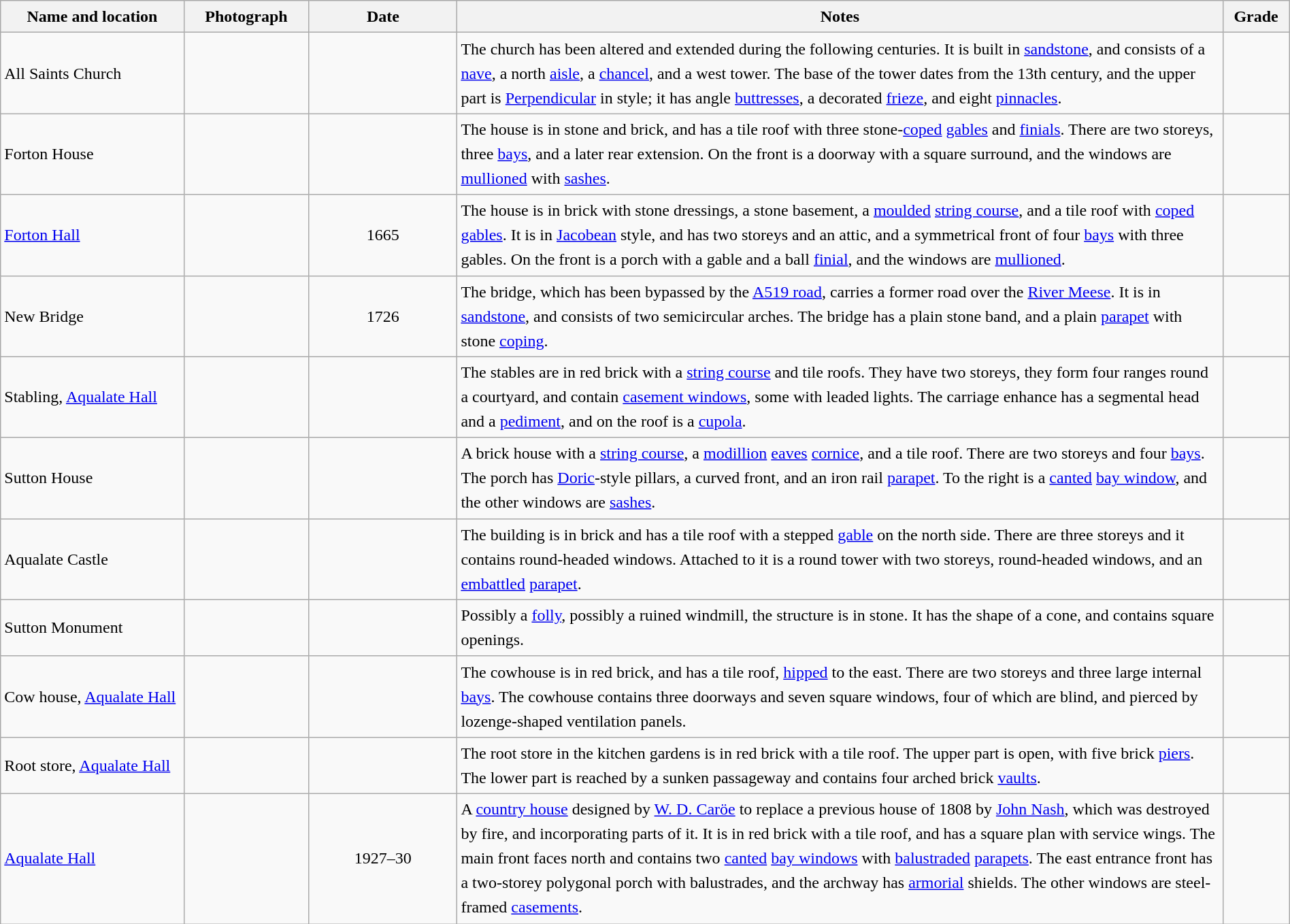<table class="wikitable sortable plainrowheaders" style="width:100%; border:0; text-align:left; line-height:150%;">
<tr>
<th scope="col"  style="width:150px">Name and location</th>
<th scope="col"  style="width:100px" class="unsortable">Photograph</th>
<th scope="col"  style="width:120px">Date</th>
<th scope="col"  style="width:650px" class="unsortable">Notes</th>
<th scope="col"  style="width:50px">Grade</th>
</tr>
<tr>
<td>All Saints Church<br><small></small></td>
<td></td>
<td align="center"></td>
<td>The church has been altered and extended during the following centuries.  It is built in <a href='#'>sandstone</a>, and consists of a <a href='#'>nave</a>, a north <a href='#'>aisle</a>, a <a href='#'>chancel</a>, and a west tower.  The base of the tower dates from the 13th century, and the upper part is <a href='#'>Perpendicular</a> in style; it has angle <a href='#'>buttresses</a>, a decorated <a href='#'>frieze</a>, and eight <a href='#'>pinnacles</a>.</td>
<td align="center" ></td>
</tr>
<tr>
<td>Forton House<br><small></small></td>
<td></td>
<td align="center"></td>
<td>The house is in stone and brick, and has a tile roof with three stone-<a href='#'>coped</a> <a href='#'>gables</a> and <a href='#'>finials</a>.  There are two storeys, three <a href='#'>bays</a>, and a later rear extension.  On the front is a doorway with a square surround, and the windows are <a href='#'>mullioned</a> with <a href='#'>sashes</a>.</td>
<td align="center" ></td>
</tr>
<tr>
<td><a href='#'>Forton Hall</a><br><small></small></td>
<td></td>
<td align="center">1665</td>
<td>The house is in brick with stone dressings, a stone basement, a <a href='#'>moulded</a> <a href='#'>string course</a>, and a tile roof with <a href='#'>coped</a> <a href='#'>gables</a>.  It is in <a href='#'>Jacobean</a> style, and has two storeys and an attic, and a symmetrical front of four <a href='#'>bays</a> with three gables.  On the front is a porch with a gable and a ball <a href='#'>finial</a>, and the windows are <a href='#'>mullioned</a>.</td>
<td align="center" ></td>
</tr>
<tr>
<td>New Bridge<br><small></small></td>
<td></td>
<td align="center">1726</td>
<td>The bridge, which has been bypassed by the <a href='#'>A519 road</a>, carries a former road over the <a href='#'>River Meese</a>.  It is in <a href='#'>sandstone</a>, and consists of two semicircular arches.  The bridge has a plain stone band, and a plain <a href='#'>parapet</a> with stone <a href='#'>coping</a>.</td>
<td align="center" ></td>
</tr>
<tr>
<td>Stabling, <a href='#'>Aqualate Hall</a><br><small></small></td>
<td></td>
<td align="center"></td>
<td>The stables are in red brick with a <a href='#'>string course</a> and tile roofs.  They have two storeys, they form four ranges round a courtyard, and contain <a href='#'>casement windows</a>, some with leaded lights.  The carriage enhance has a segmental head and a <a href='#'>pediment</a>, and on the roof is a <a href='#'>cupola</a>.</td>
<td align="center" ></td>
</tr>
<tr>
<td>Sutton House<br><small></small></td>
<td></td>
<td align="center"></td>
<td>A brick house with a <a href='#'>string course</a>, a <a href='#'>modillion</a> <a href='#'>eaves</a> <a href='#'>cornice</a>, and a tile roof. There are two storeys and four <a href='#'>bays</a>.  The porch has <a href='#'>Doric</a>-style pillars, a curved front, and an iron rail <a href='#'>parapet</a>.  To the right is a <a href='#'>canted</a> <a href='#'>bay window</a>, and the other windows are <a href='#'>sashes</a>.</td>
<td align="center" ></td>
</tr>
<tr>
<td>Aqualate Castle<br><small></small></td>
<td></td>
<td align="center"></td>
<td>The building is in brick and has a tile roof with a stepped <a href='#'>gable</a> on the north side.  There are three storeys and it contains round-headed windows.  Attached to it is a round tower with two storeys, round-headed windows, and an <a href='#'>embattled</a> <a href='#'>parapet</a>.</td>
<td align="center" ></td>
</tr>
<tr>
<td>Sutton Monument<br><small></small></td>
<td></td>
<td align="center"></td>
<td>Possibly a <a href='#'>folly</a>, possibly a ruined windmill, the structure is in stone.  It has the shape of a cone, and contains square openings.</td>
<td align="center" ></td>
</tr>
<tr>
<td>Cow house, <a href='#'>Aqualate Hall</a><br><small></small></td>
<td></td>
<td align="center"></td>
<td>The cowhouse is in red brick, and has a tile roof, <a href='#'>hipped</a> to the east.  There are two storeys and three large internal <a href='#'>bays</a>.  The cowhouse contains three doorways and seven square windows, four of which are blind, and pierced by lozenge-shaped ventilation panels.</td>
<td align="center" ></td>
</tr>
<tr>
<td>Root store, <a href='#'>Aqualate Hall</a><br><small></small></td>
<td></td>
<td align="center"></td>
<td>The root store in the kitchen gardens is in red brick with a tile roof.  The upper part is open, with five brick <a href='#'>piers</a>.  The lower part is reached by a sunken passageway and contains four arched brick <a href='#'>vaults</a>.</td>
<td align="center" ></td>
</tr>
<tr>
<td><a href='#'>Aqualate Hall</a><br><small></small></td>
<td></td>
<td align="center">1927–30</td>
<td>A <a href='#'>country house</a> designed by <a href='#'>W. D. Caröe</a> to replace a previous house of 1808 by <a href='#'>John Nash</a>, which was destroyed by fire, and incorporating parts of it.  It is in red brick with a tile roof, and has a square plan with service wings.  The main front faces north and contains two <a href='#'>canted</a> <a href='#'>bay windows</a> with <a href='#'>balustraded</a> <a href='#'>parapets</a>.  The east entrance front has a two-storey polygonal porch with balustrades, and the archway has <a href='#'>armorial</a> shields.  The other windows are steel-framed <a href='#'>casements</a>.</td>
<td align="center" ></td>
</tr>
<tr>
</tr>
</table>
